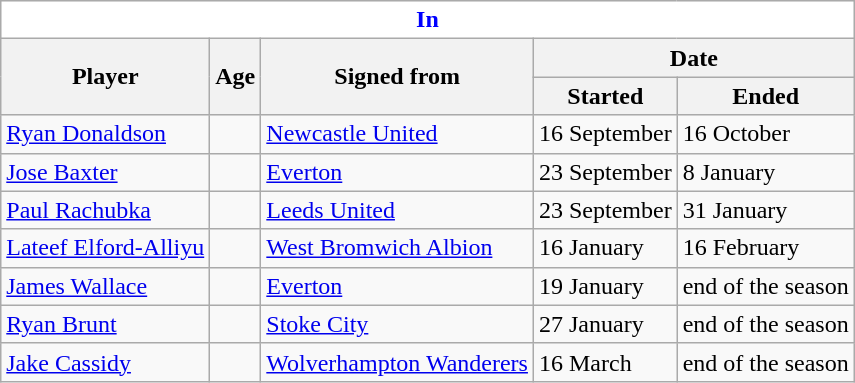<table class="wikitable">
<tr>
<th colspan="5" style="background:white; color:blue; ">In</th>
</tr>
<tr>
<th rowspan="2">Player</th>
<th rowspan="2">Age</th>
<th rowspan="2">Signed from</th>
<th colspan="2">Date</th>
</tr>
<tr>
<th>Started</th>
<th>Ended</th>
</tr>
<tr>
<td> <a href='#'>Ryan Donaldson</a></td>
<td></td>
<td><a href='#'>Newcastle United</a></td>
<td>16 September</td>
<td>16 October</td>
</tr>
<tr>
<td> <a href='#'>Jose Baxter</a></td>
<td></td>
<td><a href='#'>Everton</a></td>
<td>23 September</td>
<td>8 January</td>
</tr>
<tr>
<td> <a href='#'>Paul Rachubka</a></td>
<td></td>
<td><a href='#'>Leeds United</a></td>
<td>23 September</td>
<td>31 January</td>
</tr>
<tr>
<td> <a href='#'>Lateef Elford-Alliyu</a></td>
<td></td>
<td><a href='#'>West Bromwich Albion</a></td>
<td>16 January</td>
<td>16 February</td>
</tr>
<tr>
<td> <a href='#'>James Wallace</a></td>
<td></td>
<td><a href='#'>Everton</a></td>
<td>19 January</td>
<td>end of the season</td>
</tr>
<tr>
<td> <a href='#'>Ryan Brunt</a></td>
<td></td>
<td><a href='#'>Stoke City</a></td>
<td>27 January</td>
<td>end of the season</td>
</tr>
<tr>
<td> <a href='#'>Jake Cassidy</a></td>
<td></td>
<td><a href='#'>Wolverhampton Wanderers</a></td>
<td>16 March</td>
<td>end of the season</td>
</tr>
</table>
